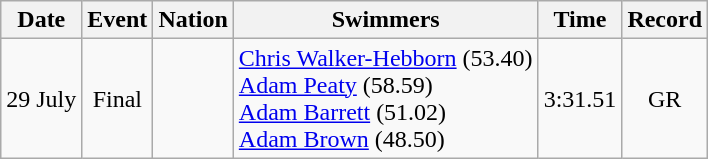<table class=wikitable style=text-align:center>
<tr>
<th>Date</th>
<th>Event</th>
<th>Nation</th>
<th>Swimmers</th>
<th>Time</th>
<th>Record</th>
</tr>
<tr>
<td>29 July</td>
<td>Final</td>
<td align=left></td>
<td align=left><a href='#'>Chris Walker-Hebborn</a> (53.40)<br><a href='#'>Adam Peaty</a> (58.59)<br><a href='#'>Adam Barrett</a> (51.02)<br><a href='#'>Adam Brown</a> (48.50)</td>
<td>3:31.51</td>
<td>GR</td>
</tr>
</table>
